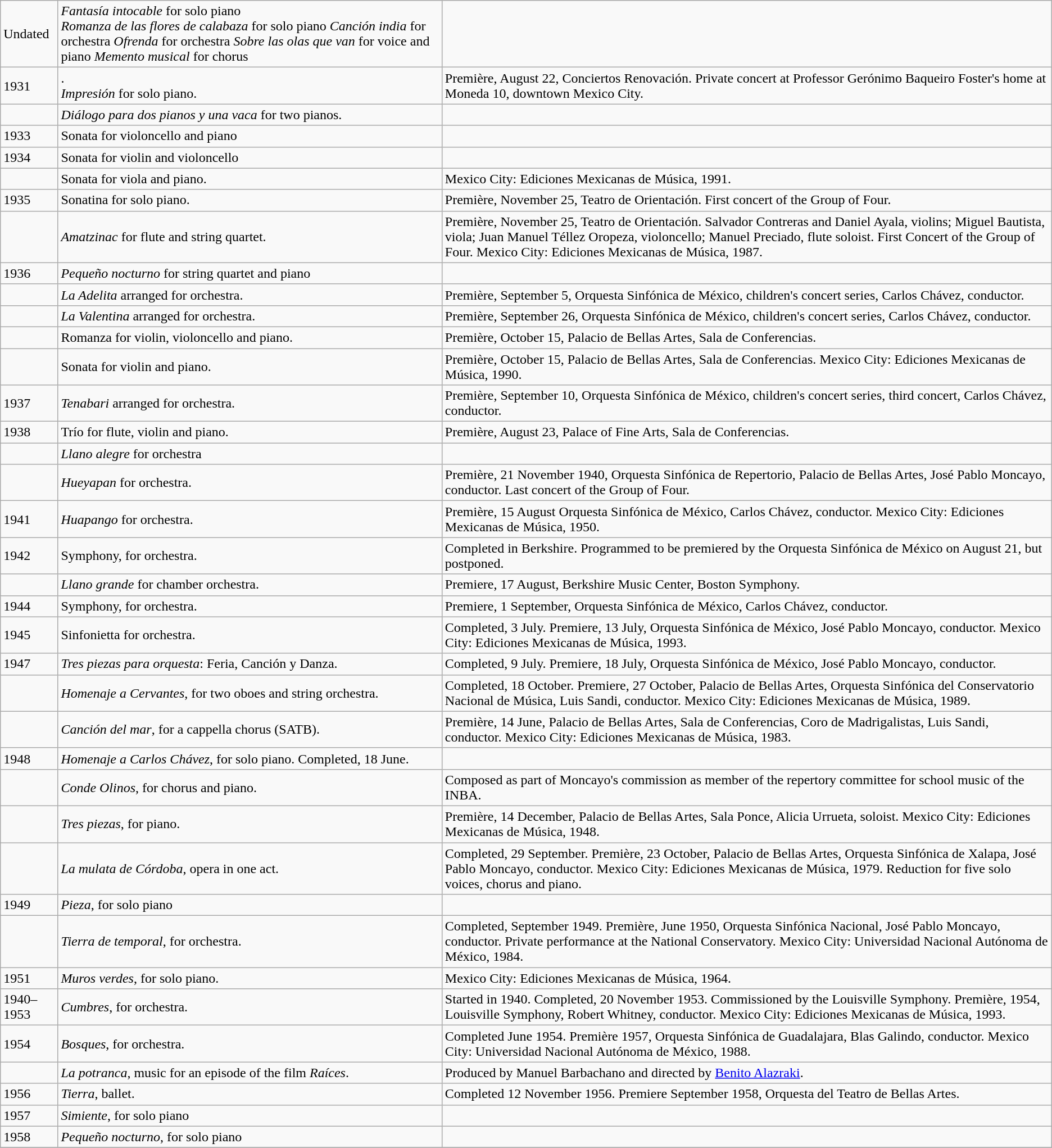<table class="wikitable">
<tr>
<td>Undated</td>
<td><em>Fantasía intocable</em> for solo piano<br><em>Romanza de las flores de calabaza</em> for solo piano
<em>Canción india</em> for orchestra
<em>Ofrenda</em> for orchestra
<em>Sobre las olas que van</em> for voice and piano
<em>Memento musical</em> for chorus</td>
</tr>
<tr>
<td>1931</td>
<td>.<br><em>Impresión</em> for solo piano.</td>
<td>Première, August 22, Conciertos Renovación.  Private concert at Professor Gerónimo Baqueiro Foster's home at Moneda 10, downtown Mexico City.</td>
</tr>
<tr>
<td></td>
<td><em>Diálogo para dos pianos y una vaca</em> for two pianos.</td>
<td></td>
</tr>
<tr>
<td>1933</td>
<td>Sonata for violoncello and piano</td>
<td></td>
</tr>
<tr>
<td>1934</td>
<td>Sonata for violin and violoncello</td>
<td></td>
</tr>
<tr>
<td></td>
<td>Sonata for viola and piano.</td>
<td>Mexico City: Ediciones Mexicanas de Música, 1991.</td>
</tr>
<tr>
<td>1935</td>
<td>Sonatina for solo piano.</td>
<td>Première, November 25, Teatro de Orientación. First concert of the Group of Four.</td>
</tr>
<tr>
<td></td>
<td><em>Amatzinac</em> for flute and string quartet.</td>
<td>Première, November 25, Teatro de Orientación.  Salvador Contreras and Daniel Ayala, violins; Miguel Bautista, viola; Juan Manuel Téllez Oropeza, violoncello; Manuel Preciado, flute soloist.  First Concert of the Group of Four.  Mexico City: Ediciones Mexicanas de Música, 1987.</td>
</tr>
<tr>
<td>1936</td>
<td><em>Pequeño nocturno</em> for string quartet and piano</td>
<td></td>
</tr>
<tr>
<td></td>
<td><em>La Adelita</em> arranged for orchestra.</td>
<td>Première, September 5, Orquesta Sinfónica de México, children's concert series, Carlos Chávez, conductor.</td>
</tr>
<tr>
<td></td>
<td><em>La Valentina</em> arranged for orchestra.</td>
<td>Première, September 26, Orquesta Sinfónica de México, children's concert series, Carlos Chávez, conductor.</td>
</tr>
<tr>
<td></td>
<td>Romanza for violin, violoncello and piano.</td>
<td>Première, October 15, Palacio de Bellas Artes, Sala de Conferencias.</td>
</tr>
<tr>
<td></td>
<td>Sonata for violin and piano.</td>
<td>Première, October 15, Palacio de Bellas Artes, Sala de Conferencias.  Mexico City: Ediciones Mexicanas de Música, 1990.</td>
</tr>
<tr>
<td>1937</td>
<td><em>Tenabari</em> arranged for orchestra.</td>
<td>Première, September 10, Orquesta Sinfónica de México, children's concert series, third concert, Carlos Chávez, conductor.</td>
</tr>
<tr>
<td>1938</td>
<td>Trío for flute, violin and piano.</td>
<td>Première, August 23, Palace of Fine Arts, Sala de Conferencias.</td>
</tr>
<tr>
<td></td>
<td><em>Llano alegre</em> for orchestra</td>
<td></td>
</tr>
<tr>
<td></td>
<td><em>Hueyapan</em> for orchestra.</td>
<td>Première, 21 November 1940, Orquesta Sinfónica de Repertorio, Palacio de Bellas Artes, José Pablo Moncayo, conductor.  Last concert of the Group of Four.</td>
</tr>
<tr>
<td>1941</td>
<td><em>Huapango</em> for orchestra.</td>
<td>Première, 15 August Orquesta Sinfónica de México, Carlos Chávez, conductor.  Mexico City: Ediciones Mexicanas de Música, 1950.</td>
</tr>
<tr>
<td>1942</td>
<td>Symphony, for orchestra.</td>
<td>Completed in Berkshire.  Programmed to be premiered by the Orquesta Sinfónica de México on August 21, but postponed.</td>
</tr>
<tr>
<td></td>
<td><em>Llano grande</em> for chamber orchestra.</td>
<td>Premiere, 17 August, Berkshire Music Center, Boston Symphony.</td>
</tr>
<tr>
<td>1944</td>
<td>Symphony, for orchestra.</td>
<td>Premiere, 1 September, Orquesta Sinfónica de México, Carlos Chávez, conductor.</td>
</tr>
<tr>
<td>1945</td>
<td>Sinfonietta for orchestra.</td>
<td>Completed, 3 July.  Premiere, 13 July, Orquesta Sinfónica de México, José Pablo Moncayo, conductor.  Mexico City: Ediciones Mexicanas de Música, 1993.</td>
</tr>
<tr>
<td>1947</td>
<td><em>Tres piezas para orquesta</em>: Feria, Canción y Danza.</td>
<td>Completed, 9 July. Premiere, 18 July, Orquesta Sinfónica de México, José Pablo Moncayo, conductor.</td>
</tr>
<tr>
<td></td>
<td><em>Homenaje a Cervantes</em>, for two oboes and string orchestra.</td>
<td>Completed, 18 October. Premiere, 27 October, Palacio de Bellas Artes, Orquesta Sinfónica del Conservatorio Nacional de Música, Luis Sandi, conductor.  Mexico City: Ediciones Mexicanas de Música, 1989.</td>
</tr>
<tr>
<td></td>
<td><em>Canción del mar</em>, for a cappella chorus (SATB).</td>
<td>Première, 14 June, Palacio de Bellas Artes, Sala de Conferencias, Coro de Madrigalistas, Luis Sandi, conductor.  Mexico City: Ediciones Mexicanas de Música, 1983.</td>
</tr>
<tr>
<td>1948</td>
<td><em>Homenaje a Carlos Chávez</em>, for solo piano. Completed, 18 June.</td>
<td></td>
</tr>
<tr>
<td></td>
<td><em>Conde Olinos</em>, for chorus and piano.</td>
<td>Composed as part of Moncayo's commission as member of the repertory committee for school music of the INBA.</td>
</tr>
<tr>
<td></td>
<td><em>Tres piezas</em>, for piano.</td>
<td>Première, 14 December, Palacio de Bellas Artes, Sala Ponce, Alicia Urrueta, soloist.  Mexico City: Ediciones Mexicanas de Música, 1948.</td>
</tr>
<tr>
<td></td>
<td><em>La mulata de Córdoba</em>, opera in one act.</td>
<td>Completed, 29 September.  Première, 23 October, Palacio de Bellas Artes, Orquesta Sinfónica de Xalapa, José Pablo Moncayo, conductor.  Mexico City: Ediciones Mexicanas de Música, 1979.  Reduction for five solo voices, chorus and piano.</td>
</tr>
<tr>
<td>1949</td>
<td><em>Pieza</em>, for solo piano</td>
<td></td>
</tr>
<tr>
<td></td>
<td><em>Tierra de temporal</em>, for orchestra.</td>
<td>Completed, September 1949.  Première, June 1950, Orquesta Sinfónica Nacional, José Pablo Moncayo, conductor.  Private performance at the National Conservatory.  Mexico City: Universidad Nacional Autónoma de México, 1984.</td>
</tr>
<tr>
<td>1951</td>
<td><em>Muros verdes</em>, for solo piano.</td>
<td>Mexico City: Ediciones Mexicanas de Música, 1964.</td>
</tr>
<tr>
<td>1940–1953</td>
<td><em>Cumbres</em>, for orchestra.</td>
<td>Started in 1940. Completed, 20 November 1953.  Commissioned by the Louisville Symphony.  Première, 1954, Louisville Symphony, Robert Whitney, conductor.  Mexico City: Ediciones Mexicanas de Música, 1993.</td>
</tr>
<tr>
<td>1954</td>
<td><em>Bosques</em>, for orchestra.</td>
<td>Completed June 1954. Première 1957, Orquesta Sinfónica de Guadalajara, Blas Galindo, conductor.  Mexico City: Universidad Nacional Autónoma de México, 1988.</td>
</tr>
<tr>
<td></td>
<td><em>La potranca</em>, music for an episode of the film <em>Raíces</em>.</td>
<td>Produced by Manuel Barbachano and directed by <a href='#'>Benito Alazraki</a>.</td>
</tr>
<tr>
<td>1956</td>
<td><em>Tierra</em>, ballet.</td>
<td>Completed 12 November 1956.  Premiere September 1958, Orquesta del Teatro de Bellas Artes.</td>
</tr>
<tr>
<td>1957</td>
<td><em>Simiente</em>, for solo piano</td>
<td></td>
</tr>
<tr>
<td>1958</td>
<td><em>Pequeño nocturno</em>, for solo piano</td>
<td></td>
</tr>
<tr>
</tr>
</table>
